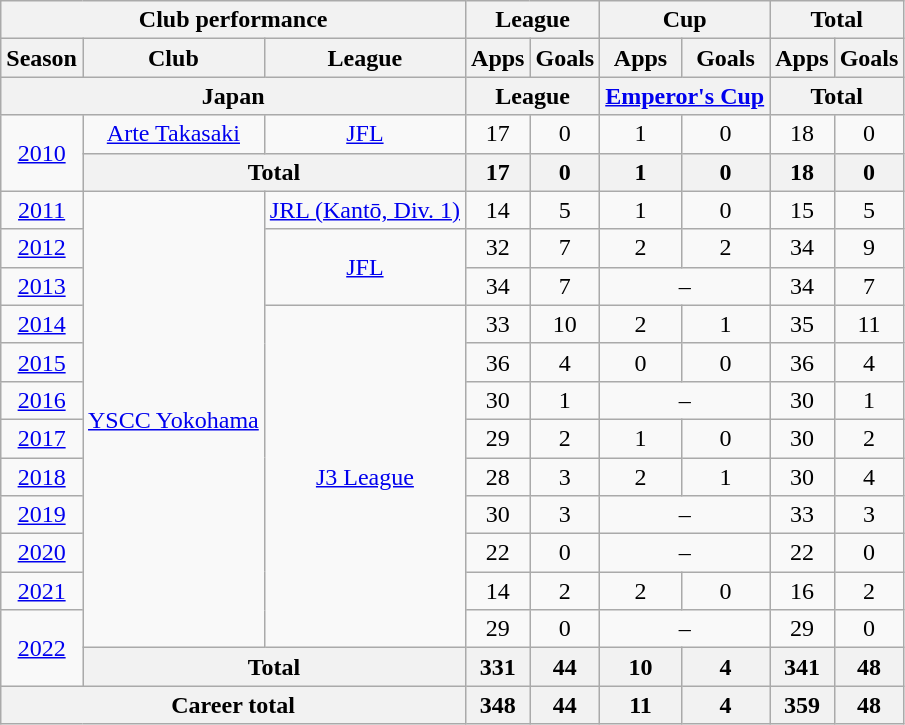<table class="wikitable" style="text-align:center;">
<tr>
<th colspan=3>Club performance</th>
<th colspan=2>League</th>
<th colspan=2>Cup</th>
<th colspan=2>Total</th>
</tr>
<tr>
<th>Season</th>
<th>Club</th>
<th>League</th>
<th>Apps</th>
<th>Goals</th>
<th>Apps</th>
<th>Goals</th>
<th>Apps</th>
<th>Goals</th>
</tr>
<tr>
<th colspan=3>Japan</th>
<th colspan=2>League</th>
<th colspan=2><a href='#'>Emperor's Cup</a></th>
<th colspan=2>Total</th>
</tr>
<tr>
<td rowspan="2"><a href='#'>2010</a></td>
<td><a href='#'>Arte Takasaki</a></td>
<td><a href='#'>JFL</a></td>
<td>17</td>
<td>0</td>
<td>1</td>
<td>0</td>
<td>18</td>
<td>0</td>
</tr>
<tr>
<th colspan=2>Total</th>
<th>17</th>
<th>0</th>
<th>1</th>
<th>0</th>
<th>18</th>
<th>0</th>
</tr>
<tr>
<td><a href='#'>2011</a></td>
<td rowspan="12"><a href='#'>YSCC Yokohama</a></td>
<td><a href='#'>JRL (Kantō, Div. 1)</a></td>
<td>14</td>
<td>5</td>
<td>1</td>
<td>0</td>
<td>15</td>
<td>5</td>
</tr>
<tr>
<td><a href='#'>2012</a></td>
<td rowspan="2"><a href='#'>JFL</a></td>
<td>32</td>
<td>7</td>
<td>2</td>
<td>2</td>
<td>34</td>
<td>9</td>
</tr>
<tr>
<td><a href='#'>2013</a></td>
<td>34</td>
<td>7</td>
<td colspan="2">–</td>
<td>34</td>
<td>7</td>
</tr>
<tr>
<td><a href='#'>2014</a></td>
<td rowspan="9"><a href='#'>J3 League</a></td>
<td>33</td>
<td>10</td>
<td>2</td>
<td>1</td>
<td>35</td>
<td>11</td>
</tr>
<tr>
<td><a href='#'>2015</a></td>
<td>36</td>
<td>4</td>
<td>0</td>
<td>0</td>
<td>36</td>
<td>4</td>
</tr>
<tr>
<td><a href='#'>2016</a></td>
<td>30</td>
<td>1</td>
<td colspan="2">–</td>
<td>30</td>
<td>1</td>
</tr>
<tr>
<td><a href='#'>2017</a></td>
<td>29</td>
<td>2</td>
<td>1</td>
<td>0</td>
<td>30</td>
<td>2</td>
</tr>
<tr>
<td><a href='#'>2018</a></td>
<td>28</td>
<td>3</td>
<td>2</td>
<td>1</td>
<td>30</td>
<td>4</td>
</tr>
<tr>
<td><a href='#'>2019</a></td>
<td>30</td>
<td>3</td>
<td colspan="2">–</td>
<td>33</td>
<td>3</td>
</tr>
<tr>
<td><a href='#'>2020</a></td>
<td>22</td>
<td>0</td>
<td colspan="2">–</td>
<td>22</td>
<td>0</td>
</tr>
<tr>
<td><a href='#'>2021</a></td>
<td>14</td>
<td>2</td>
<td>2</td>
<td>0</td>
<td>16</td>
<td>2</td>
</tr>
<tr>
<td rowspan="2"><a href='#'>2022</a></td>
<td>29</td>
<td>0</td>
<td colspan="2">–</td>
<td>29</td>
<td>0</td>
</tr>
<tr>
<th colspan=2>Total</th>
<th>331</th>
<th>44</th>
<th>10</th>
<th>4</th>
<th>341</th>
<th>48</th>
</tr>
<tr>
<th colspan=3>Career total</th>
<th>348</th>
<th>44</th>
<th>11</th>
<th>4</th>
<th>359</th>
<th>48</th>
</tr>
</table>
